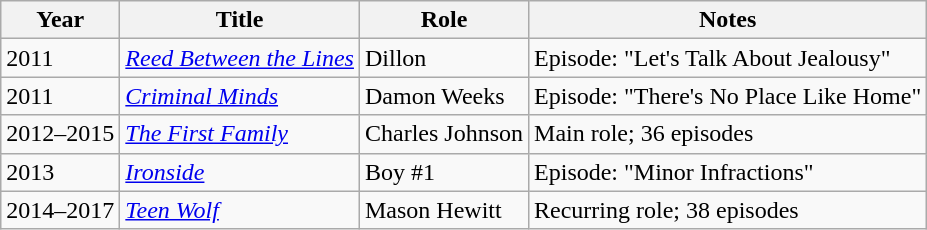<table class="wikitable sortable">
<tr>
<th>Year</th>
<th>Title</th>
<th>Role</th>
<th class="unsortable">Notes</th>
</tr>
<tr>
<td>2011</td>
<td><em><a href='#'>Reed Between the Lines</a></em></td>
<td>Dillon</td>
<td>Episode: "Let's Talk About Jealousy"</td>
</tr>
<tr>
<td>2011</td>
<td><em><a href='#'>Criminal Minds</a></em></td>
<td>Damon Weeks</td>
<td>Episode: "There's No Place Like Home"</td>
</tr>
<tr>
<td>2012–2015</td>
<td><em><a href='#'>The First Family</a></em></td>
<td>Charles Johnson</td>
<td>Main role; 36 episodes</td>
</tr>
<tr>
<td>2013</td>
<td><em><a href='#'>Ironside</a></em></td>
<td>Boy #1</td>
<td>Episode: "Minor Infractions"</td>
</tr>
<tr>
<td>2014–2017</td>
<td><em><a href='#'>Teen Wolf</a></em></td>
<td>Mason Hewitt</td>
<td>Recurring role; 38 episodes</td>
</tr>
</table>
